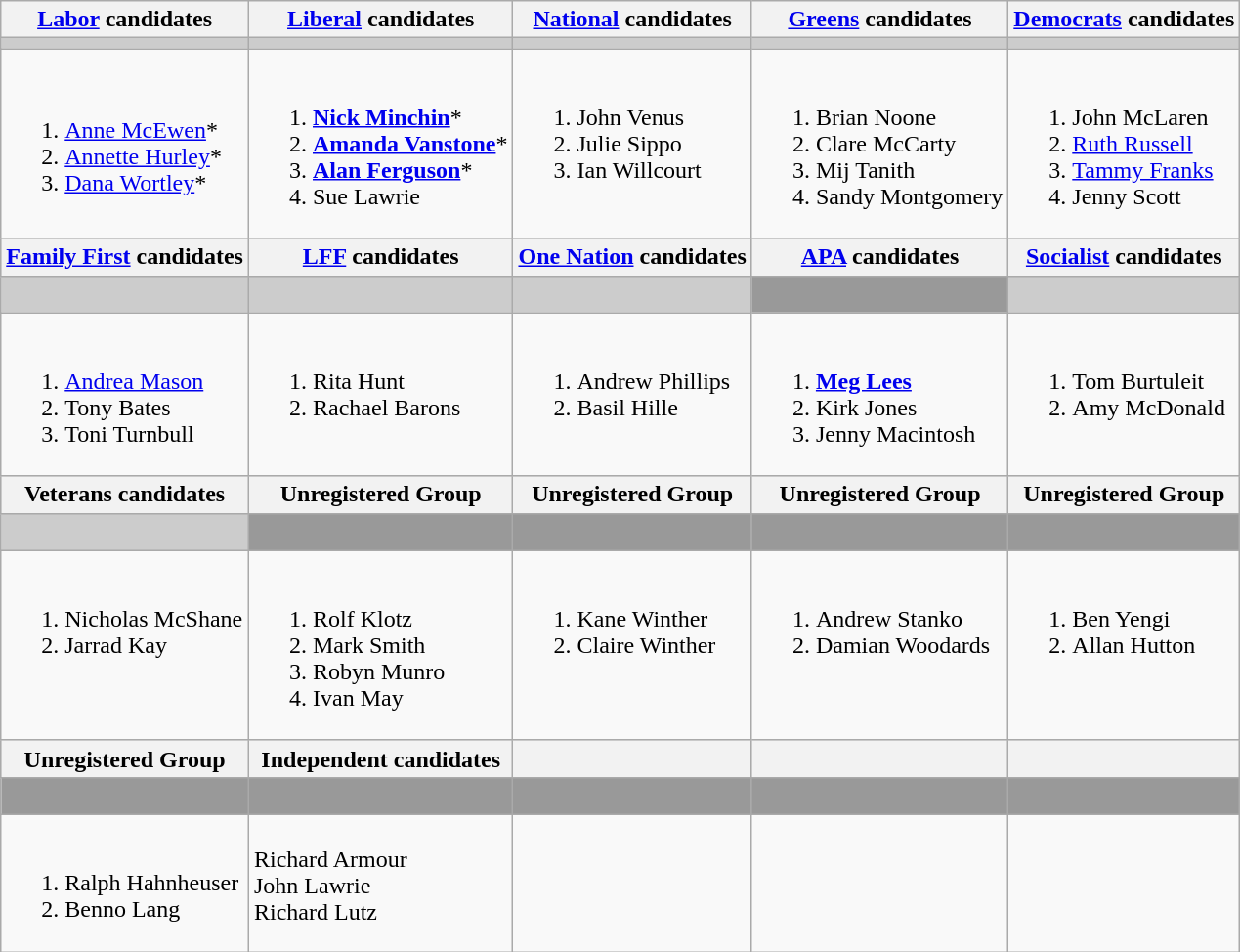<table class="wikitable">
<tr>
<th><a href='#'>Labor</a> candidates</th>
<th><a href='#'>Liberal</a> candidates</th>
<th><a href='#'>National</a> candidates</th>
<th><a href='#'>Greens</a> candidates</th>
<th><a href='#'>Democrats</a> candidates</th>
</tr>
<tr style="background:#ccc;">
<td></td>
<td></td>
<td></td>
<td></td>
<td></td>
</tr>
<tr>
<td><br><ol><li><a href='#'>Anne McEwen</a>*</li><li><a href='#'>Annette Hurley</a>*</li><li><a href='#'>Dana Wortley</a>*</li></ol></td>
<td><br><ol><li><strong><a href='#'>Nick Minchin</a></strong>*</li><li><strong><a href='#'>Amanda Vanstone</a></strong>*</li><li><strong><a href='#'>Alan Ferguson</a></strong>*</li><li>Sue Lawrie</li></ol></td>
<td valign=top><br><ol><li>John Venus</li><li>Julie Sippo</li><li>Ian Willcourt</li></ol></td>
<td valign=top><br><ol><li>Brian Noone</li><li>Clare McCarty</li><li>Mij Tanith</li><li>Sandy Montgomery</li></ol></td>
<td valign=top><br><ol><li>John McLaren</li><li><a href='#'>Ruth Russell</a></li><li><a href='#'>Tammy Franks</a></li><li>Jenny Scott</li></ol></td>
</tr>
<tr style="background:#ccc;">
<th><a href='#'>Family First</a> candidates</th>
<th><a href='#'>LFF</a> candidates</th>
<th><a href='#'>One Nation</a> candidates</th>
<th><a href='#'>APA</a> candidates</th>
<th><a href='#'>Socialist</a> candidates</th>
</tr>
<tr style="background:#ccc;">
<td></td>
<td></td>
<td></td>
<td style="background:#999;"></td>
<td> </td>
</tr>
<tr>
<td valign=top><br><ol><li><a href='#'>Andrea Mason</a></li><li>Tony Bates</li><li>Toni Turnbull</li></ol></td>
<td valign=top><br><ol><li>Rita Hunt</li><li>Rachael Barons</li></ol></td>
<td valign=top><br><ol><li>Andrew Phillips</li><li>Basil Hille</li></ol></td>
<td valign=top><br><ol><li><strong><a href='#'>Meg Lees</a></strong></li><li>Kirk Jones</li><li>Jenny Macintosh</li></ol></td>
<td valign=top><br><ol><li>Tom Burtuleit</li><li>Amy McDonald</li></ol></td>
</tr>
<tr style="background:#ccc;">
<th>Veterans candidates</th>
<th>Unregistered Group</th>
<th>Unregistered Group</th>
<th>Unregistered Group</th>
<th>Unregistered Group</th>
</tr>
<tr style="background:#ccc;">
<td></td>
<td style="background:#999;"></td>
<td style="background:#999;"></td>
<td style="background:#999;"></td>
<td style="background:#999;"> </td>
</tr>
<tr>
<td valign=top><br><ol><li>Nicholas McShane</li><li>Jarrad Kay</li></ol></td>
<td valign=top><br><ol><li>Rolf Klotz</li><li>Mark Smith</li><li>Robyn Munro</li><li>Ivan May</li></ol></td>
<td valign=top><br><ol><li>Kane Winther</li><li>Claire Winther</li></ol></td>
<td valign=top><br><ol><li>Andrew Stanko</li><li>Damian Woodards</li></ol></td>
<td valign=top><br><ol><li>Ben Yengi</li><li>Allan Hutton</li></ol></td>
</tr>
<tr style="background:#ccc;">
<th>Unregistered Group</th>
<th>Independent candidates</th>
<th></th>
<th></th>
<th></th>
</tr>
<tr style="background:#ccc; background:#999;">
<td></td>
<td style="background:#999;"></td>
<td style="background:#999;"></td>
<td style="background:#999;"></td>
<td style="background:#999;"> </td>
</tr>
<tr>
<td valign=top><br><ol><li>Ralph Hahnheuser</li><li>Benno Lang</li></ol></td>
<td valign=top><br>Richard Armour<br>
John Lawrie<br>
Richard Lutz<br></td>
<td valign=top></td>
<td valign=top></td>
<td valign=top></td>
</tr>
</table>
